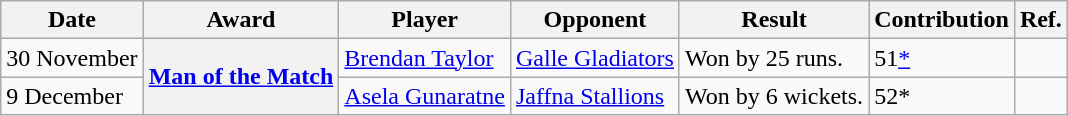<table class="wikitable">
<tr>
<th>Date</th>
<th>Award</th>
<th>Player</th>
<th>Opponent</th>
<th>Result</th>
<th>Contribution</th>
<th>Ref.</th>
</tr>
<tr>
<td>30 November</td>
<th rowspan="2"><a href='#'>Man of the Match</a></th>
<td><a href='#'>Brendan Taylor</a></td>
<td><a href='#'>Galle Gladiators</a></td>
<td>Won by 25 runs.</td>
<td>51<a href='#'>*</a> </td>
<td></td>
</tr>
<tr>
<td>9 December</td>
<td><a href='#'>Asela Gunaratne</a></td>
<td><a href='#'>Jaffna Stallions</a></td>
<td>Won by 6 wickets.</td>
<td>52* </td>
<td></td>
</tr>
</table>
